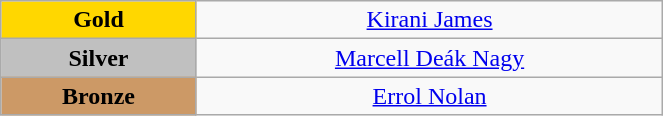<table class="wikitable" style="text-align:center; " width="35%">
<tr>
<td bgcolor="gold"><strong>Gold</strong></td>
<td><a href='#'>Kirani James</a><br>  <small><em></em></small></td>
</tr>
<tr>
<td bgcolor="silver"><strong>Silver</strong></td>
<td><a href='#'>Marcell Deák Nagy</a><br>  <small><em></em></small></td>
</tr>
<tr>
<td bgcolor="CC9966"><strong>Bronze</strong></td>
<td><a href='#'>Errol Nolan</a><br>  <small><em></em></small></td>
</tr>
</table>
